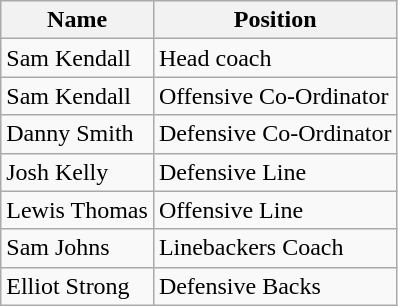<table class="wikitable">
<tr>
<th>Name</th>
<th>Position</th>
</tr>
<tr>
<td>Sam Kendall</td>
<td>Head coach</td>
</tr>
<tr>
<td>Sam Kendall</td>
<td>Offensive Co-Ordinator</td>
</tr>
<tr>
<td>Danny Smith</td>
<td>Defensive Co-Ordinator</td>
</tr>
<tr>
<td>Josh Kelly</td>
<td>Defensive Line</td>
</tr>
<tr>
<td>Lewis Thomas</td>
<td>Offensive Line</td>
</tr>
<tr>
<td>Sam Johns</td>
<td>Linebackers Coach</td>
</tr>
<tr>
<td>Elliot Strong</td>
<td>Defensive Backs</td>
</tr>
</table>
